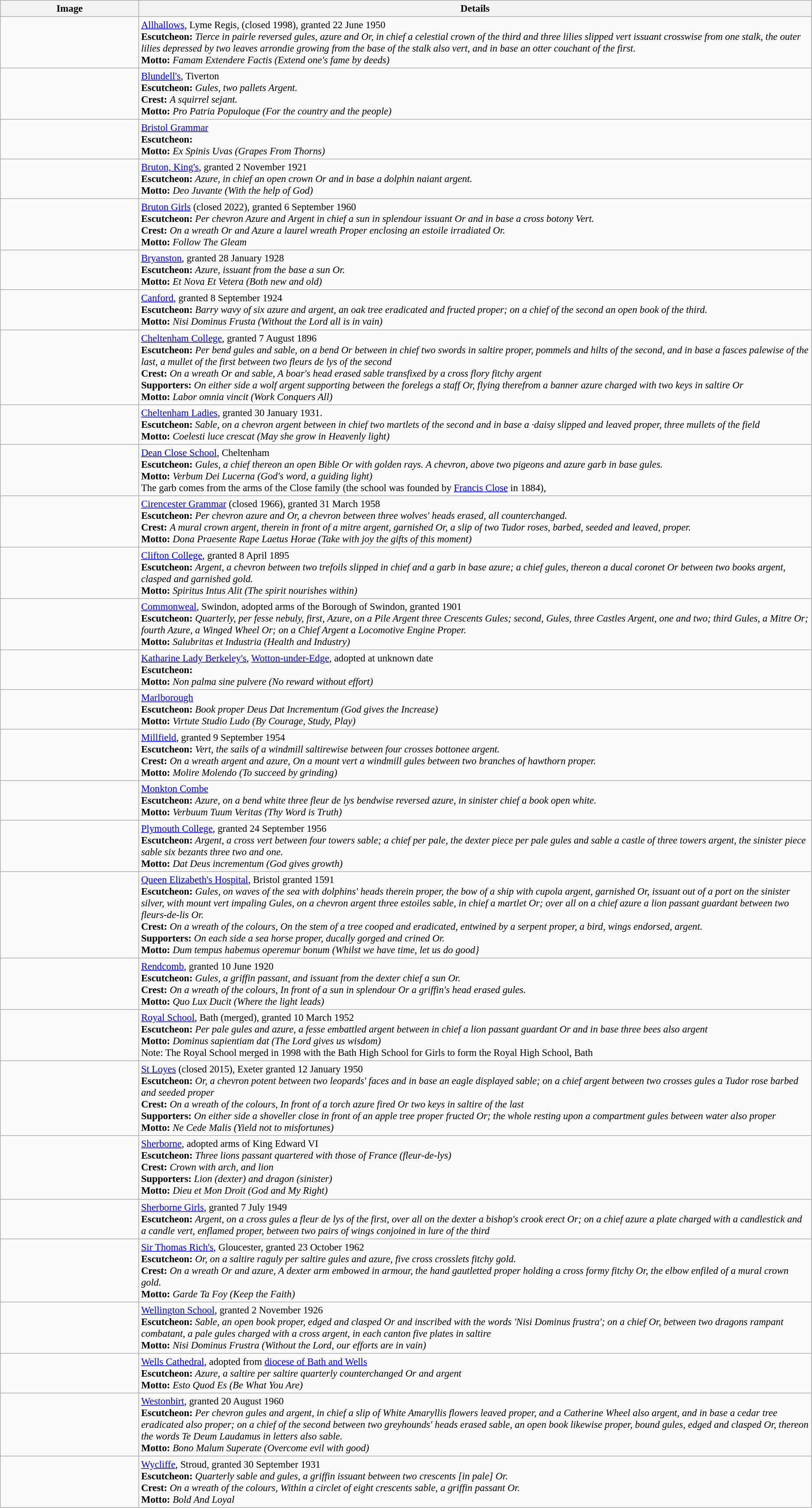<table class=wikitable style=font-size:95%>
<tr style="vertical-align:top; text-align:center;">
<th style="width:206px;">Image</th>
<th>Details</th>
</tr>
<tr valign=top>
<td align=center></td>
<td><a href='#'>Allhallows</a>, Lyme Regis, (closed 1998), granted 22 June 1950<br><strong>Escutcheon:</strong> <em>Tierce in pairle reversed gules, azure and Or, in chief a celestial crown of the third and three lilies slipped vert issuant crosswise from one stalk, the outer lilies depressed by two leaves arrondie growing from the base of the stalk also vert, and in base an otter couchant of the first.</em><br>
<strong>Motto:</strong> <em>Famam Extendere Factis (Extend one's fame by deeds)</em> </td>
</tr>
<tr valign=top>
<td align=center></td>
<td><a href='#'>Blundell's</a>, Tiverton<br><strong>Escutcheon:</strong> <em>Gules, two pallets Argent.</em> <br>
<strong>Crest:</strong> <em>A squirrel sejant.</em> <br>
<strong>Motto:</strong> <em>Pro Patria Populoque (For the country and the people)</em></td>
</tr>
<tr valign=top>
<td align=center></td>
<td><a href='#'>Bristol Grammar</a><br><strong>Escutcheon:</strong> <em> </em><br>
<strong>Motto:</strong> <em>Ex Spinis Uvas (Grapes From Thorns)</em></td>
</tr>
<tr valign=top>
<td align=center></td>
<td><a href='#'>Bruton, King's</a>, granted 2 November 1921<br><strong>Escutcheon:</strong> <em>Azure, in chief an open crown Or and in base a dolphin naiant argent.</em><br>
<strong>Motto:</strong> <em>Deo Juvante (With the help of God)</em></td>
</tr>
<tr valign=top>
<td align=center></td>
<td><a href='#'>Bruton Girls</a> (closed 2022), granted 6 September 1960<br><strong>Escutcheon:</strong> <em>Per chevron Azure and Argent in chief a sun in splendour issuant Or and in base a cross botony Vert.</em><br>
<strong>Crest:</strong> <em>On a wreath Or and Azure a laurel wreath Proper enclosing an estoile irradiated Or.</em><br>
<strong>Motto:</strong> <em>Follow The Gleam</em> </td>
</tr>
<tr valign=top>
<td align=center></td>
<td><a href='#'>Bryanston</a>, granted 28 January 1928<br><strong>Escutcheon:</strong> <em>Azure, issuant from the base a sun Or.</em><br>
<strong>Motto:</strong> <em>Et Nova Et Vetera (Both new and old)</em> </td>
</tr>
<tr valign=top>
<td align=center></td>
<td><a href='#'>Canford</a>, granted 8 September 1924<br><strong>Escutcheon:</strong> <em>Barry wavy of six azure and argent, an oak tree eradicated and fructed proper; on a chief of the second an open book of the third.</em><br>
<strong>Motto:</strong> <em>Nisi Dominus Frusta (Without the Lord all is in vain)</em> </td>
</tr>
<tr valign=top>
<td align=center></td>
<td><a href='#'>Cheltenham College</a>, granted 7 August 1896<br><strong>Escutcheon:</strong> <em>Per bend gules and sable, on a bend Or between in chief two swords in saltire proper, pommels and hilts of the second, and in base a fasces palewise of the last, a mullet of the first between two fleurs de lys of the second</em><br>
<strong>Crest:</strong> <em>On a wreath Or and sable, A boar's head erased sable transfixed by a cross flory fitchy argent</em><br>
<strong>Supporters:</strong> <em>On either side a wolf argent supporting between the forelegs a staff Or, flying therefrom a banner azure charged with two keys in saltire Or</em><br>
<strong>Motto:</strong> <em>Labor omnia vincit (Work Conquers All)</em></td>
</tr>
<tr valign=top>
<td align=center></td>
<td><a href='#'>Cheltenham Ladies</a>, granted 30 January 1931.<br><strong>Escutcheon:</strong> <em>Sable, on a chevron argent between in chief two martlets of the second and in base a ·daisy slipped and leaved proper, three mullets of the field</em><br>
<strong>Motto:</strong> <em>Coelesti luce crescat (May she grow in Heavenly light)</em></td>
</tr>
<tr valign=top>
<td align=center></td>
<td><a href='#'>Dean Close School</a>, Cheltenham<br><strong>Escutcheon:</strong> <em>Gules, a chief thereon an open Bible Or with golden rays. A chevron, above two pigeons and azure garb in base gules.</em><br>
<strong>Motto:</strong> <em>Verbum Dei Lucerna (God's word, a guiding light)</em><br>The garb comes from the arms of the Close family (the school was founded by <a href='#'>Francis Close</a> in 1884),</td>
</tr>
<tr valign=top>
<td align=center></td>
<td><a href='#'>Cirencester Grammar</a> (closed 1966), granted 31 March 1958<br><strong>Escutcheon:</strong> <em>Per chevron azure and Or, a chevron between three wolves' heads erased, all counterchanged.</em><br>
<strong>Crest:</strong> <em>A mural crown argent, therein in front of a mitre argent, garnished Or, a slip of two Tudor roses, barbed, seeded and leaved, proper.</em><br>
<strong>Motto:</strong> <em>Dona Praesente Rape Laetus Horae (Take with joy the gifts of this moment)</em> </td>
</tr>
<tr valign=top>
<td align=center></td>
<td><a href='#'>Clifton College</a>, granted 8 April 1895<br><strong>Escutcheon:</strong> <em>Argent, a chevron between two trefoils slipped in chief and a garb in base azure; a chief gules, thereon a ducal coronet Or between two books argent, clasped and garnished gold.</em><br>
<strong>Motto:</strong> <em>Spiritus Intus Alit (The spirit nourishes within)</em> </td>
</tr>
<tr valign=top>
<td align=center></td>
<td><a href='#'>Commonweal</a>, Swindon,  adopted arms of the Borough of Swindon, granted 1901<br><strong>Escutcheon:</strong> <em>Quarterly, per fesse nebuly, first, Azure, on a Pile Argent three Crescents Gules; second, Gules, three Castles Argent, one and two; third Gules, a Mitre Or; fourth Azure, a Winged Wheel Or; on a Chief Argent a Locomotive Engine Proper.</em><br>
<strong>Motto:</strong> <em>Salubritas et Industria (Health and Industry)</em></td>
</tr>
<tr valign=top>
<td align=center></td>
<td><a href='#'>Katharine Lady Berkeley's</a>, <a href='#'>Wotton-under-Edge</a>, adopted at unknown date<br><strong>Escutcheon:</strong> <em> </em><br>
<strong>Motto:</strong> <em>Non palma sine pulvere (No reward without effort)</em></td>
</tr>
<tr valign=top>
<td align=center></td>
<td><a href='#'>Marlborough</a><br><strong>Escutcheon:</strong> <em>Book proper Deus Dat Incrementum (God gives the Increase)</em><br>
<strong>Motto:</strong> <em>Virtute Studio Ludo (By Courage, Study, Play)</em></td>
</tr>
<tr valign=top>
<td align=center></td>
<td><a href='#'>Millfield</a>, granted 9 September 1954<br><strong>Escutcheon:</strong> <em>Vert, the sails of a windmill saltirewise between four crosses bottonee argent.</em><br>
<strong>Crest:</strong> <em>On a wreath argent and azure, On a mount vert a windmill gules between two branches of hawthorn proper.</em><br>
<strong>Motto:</strong> <em>Molire Molendo (To succeed by grinding)</em> </td>
</tr>
<tr valign=top>
<td align=center></td>
<td><a href='#'>Monkton Combe</a><br><strong>Escutcheon:</strong>
<em>Azure, on a bend white three fleur de lys bendwise reversed azure, in sinister chief a book open white.</em><br>
<strong>Motto:</strong> <em>Verbuum Tuum Veritas (Thy Word is Truth)</em></td>
</tr>
<tr valign=top>
<td align=center></td>
<td><a href='#'>Plymouth College</a>, granted 24 September 1956<br><strong>Escutcheon:</strong> <em>Argent, a cross vert between four towers sable; a chief per pale, the dexter piece per pale gules and sable a castle of three towers argent, the sinister piece sable six bezants three two and one.</em><br>
<strong>Motto:</strong> <em>Dat Deus incrementum (God gives growth)</em></td>
</tr>
<tr valign=top>
<td align=center></td>
<td><a href='#'>Queen Elizabeth's Hospital</a>, Bristol granted 1591<br><strong>Escutcheon:</strong> <em>Gules, on waves of the sea with dolphins' heads therein proper, the bow of a ship with cupola argent, garnished Or, issuant out of a port on the sinister silver, with mount vert impaling Gules, on a chevron argent three estoiles sable, in chief a martlet Or; over all on a chief azure a lion passant guardant between two fleurs-de-lis Or.</em><br>
<strong>Crest:</strong> <em>On a wreath of the colours, On the stem of a tree cooped and eradicated, entwined by a serpent proper, a bird, wings endorsed, argent.</em><br>
<strong>Supporters:</strong> <em>On each side a sea horse proper, ducally gorged and crined Or.</em><br>
<strong>Motto:</strong> <em>Dum tempus habemus operemur bonum (Whilst we have time, let us do good}</em></td>
</tr>
<tr valign=top>
<td align=center></td>
<td><a href='#'>Rendcomb</a>, granted 10 June 1920<br><strong>Escutcheon:</strong> <em>Gules, a griffin passant, and issuant from the dexter chief a sun Or.</em><br>
<strong>Crest:</strong> <em>On a wreath of the colours, In front of a sun in splendour Or a griffin's head erased gules.</em><br>
<strong>Motto:</strong> <em>Quo Lux Ducit (Where the light leads)</em> </td>
</tr>
<tr valign=top>
<td align=center></td>
<td><a href='#'>Royal School</a>, Bath (merged), granted 10 March 1952<br><strong>Escutcheon:</strong> <em>Per pale gules and azure, a fesse embattled argent between in chief a lion passant guardant Or and in base three bees also argent</em><br>
<strong>Motto:</strong> <em>Dominus sapientiam dat (The Lord gives us wisdom)</em><br>
Note: The Royal School merged in 1998 with the Bath High School for Girls to form the Royal High School, Bath</td>
</tr>
<tr valign=top>
<td align=center></td>
<td><a href='#'>St Loyes</a> (closed 2015), Exeter granted 12 January 1950<br><strong>Escutcheon:</strong> <em>Or, a chevron potent between two leopards' faces and in base an eagle displayed sable; on a chief argent between two crosses gules a Tudor rose barbed and seeded proper</em><br>
<strong>Crest:</strong> <em>On a wreath of the colours, In front of a torch azure fired Or two keys in saltire of the last</em><br>
<strong>Supporters:</strong> <em>On either side a shoveller close in front of an apple tree proper fructed Or; the whole resting upon a compartment gules between water also proper</em><br>
<strong>Motto:</strong> <em>Ne Cede Malis (Yield not to misfortunes)</em></td>
</tr>
<tr valign=top>
<td align=center></td>
<td><a href='#'>Sherborne</a>, adopted arms of King Edward VI<br><strong>Escutcheon:</strong> <em>Three lions passant quartered with those of France (fleur-de-lys)</em><br>
<strong>Crest:</strong> <em>Crown with arch, and lion</em><br>
<strong>Supporters:</strong> <em>Lion (dexter) and dragon (sinister)</em><br>
<strong>Motto:</strong> <em>Dieu et Mon Droit (God and My Right)</em></td>
</tr>
<tr valign=top>
<td align=center></td>
<td><a href='#'>Sherborne Girls</a>, granted 7 July 1949<br><strong>Escutcheon:</strong> <em>Argent, on a cross gules a fleur de lys of the first, over all on the dexter a bishop's crook erect Or; on a chief azure a plate charged with a candlestick and a candle vert, enflamed proper, between two pairs of wings conjoined in lure of the third</em></td>
</tr>
<tr valign=top>
<td align=center></td>
<td><a href='#'>Sir Thomas Rich's</a>, Gloucester, granted 23 October 1962<br><strong>Escutcheon:</strong> <em>Or, on a saltire raguly per saltire gules and azure, five cross crosslets fitchy gold.</em><br>
<strong>Crest:</strong> <em>On a wreath Or and azure, A dexter arm embowed in armour, the hand gautletted proper holding a cross formy fitchy Or, the elbow enfiled of a mural crown gold.</em><br>
<strong>Motto:</strong> <em>Garde Ta Foy (Keep the Faith)</em> </td>
</tr>
<tr valign=top>
<td align=center></td>
<td><a href='#'>Wellington School</a>, granted 2 November 1926<br><strong>Escutcheon:</strong> <em>Sable, an open book proper, edged and clasped Or and inscribed with the words 'Nisi Dominus frustra'; on a chief Or, between two dragons rampant combatant, a pale gules charged with a cross argent, in each canton five plates in saltire</em><br>
<strong>Motto:</strong> <em>Nisi Dominus Frustra (Without the Lord, our efforts are in vain)</em></td>
</tr>
<tr valign=top>
<td align=center></td>
<td><a href='#'>Wells Cathedral</a>, adopted from <a href='#'>diocese of Bath and Wells</a><br><strong>Escutcheon:</strong> <em>Azure, a saltire per saltire quarterly counterchanged Or and argent</em><br>
<strong>Motto:</strong> <em>Esto Quod Es (Be What You Are)</em></td>
</tr>
<tr valign=top>
<td align=center></td>
<td><a href='#'>Westonbirt</a>, granted 20 August 1960<br><strong>Escutcheon:</strong> <em>Per chevron gules and argent, in chief a slip of White Amaryllis flowers leaved proper, and a Catherine Wheel also argent, and in base a cedar tree eradicated also proper; on a chief of the second between two greyhounds' heads erased sable, an open book likewise proper, bound gules, edged and clasped Or, thereon the words Te Deum Laudamus in letters also sable.</em><br>
<strong>Motto:</strong> <em>Bono Malum Superate (Overcome evil with good)</em></td>
</tr>
<tr valign=top>
<td align=center></td>
<td><a href='#'>Wycliffe</a>, Stroud, granted 30 September 1931<br><strong>Escutcheon:</strong> <em>Quarterly sable and gules, a griffin issuant between two crescents [in pale] Or.</em><br>
<strong>Crest:</strong> <em>On a wreath of the colours, Within a circlet of eight crescents sable, a griffin passant Or.</em><br>
<strong>Motto:</strong> <em>Bold And Loyal</em> </td>
</tr>
</table>
